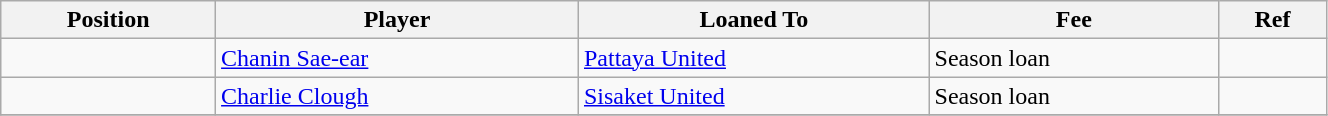<table class="wikitable sortable" style="width:70%; text-align:center; font-size:100%; text-align:left;">
<tr>
<th><strong>Position</strong></th>
<th><strong>Player</strong></th>
<th><strong>Loaned To</strong></th>
<th><strong>Fee</strong></th>
<th><strong>Ref</strong></th>
</tr>
<tr>
<td></td>
<td> <a href='#'>Chanin Sae-ear</a></td>
<td> <a href='#'>Pattaya United</a></td>
<td>Season loan</td>
<td></td>
</tr>
<tr>
<td></td>
<td> <a href='#'>Charlie Clough</a></td>
<td> <a href='#'>Sisaket United</a></td>
<td>Season loan</td>
<td></td>
</tr>
<tr>
</tr>
</table>
